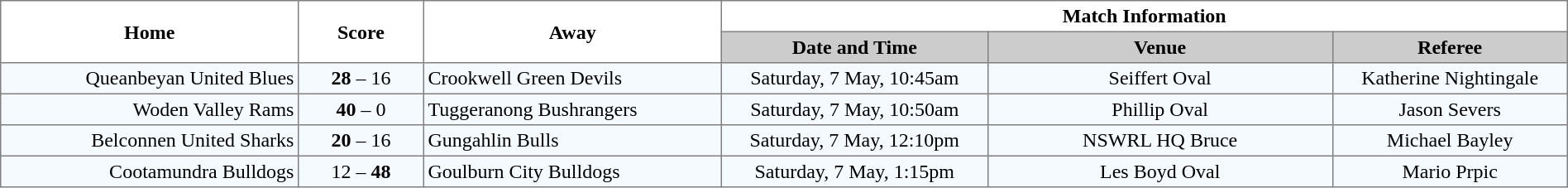<table border="1" cellpadding="3" cellspacing="0" width="100%" style="border-collapse:collapse;  text-align:center;">
<tr>
<th rowspan="2" width="19%">Home</th>
<th rowspan="2" width="8%">Score</th>
<th rowspan="2" width="19%">Away</th>
<th colspan="3">Match Information</th>
</tr>
<tr style="background:#CCCCCC">
<th width="17%">Date and Time</th>
<th width="22%">Venue</th>
<th width="50%">Referee</th>
</tr>
<tr style="text-align:center; background:#f5faff;">
<td align="right">Queanbeyan United Blues </td>
<td><strong>28</strong> – 16</td>
<td align="left"> Crookwell Green Devils</td>
<td>Saturday, 7 May, 10:45am</td>
<td>Seiffert Oval</td>
<td>Katherine Nightingale</td>
</tr>
<tr style="text-align:center; background:#f5faff;">
<td align="right">Woden Valley Rams </td>
<td><strong>40</strong> – 0</td>
<td align="left"> Tuggeranong Bushrangers</td>
<td>Saturday, 7 May, 10:50am</td>
<td>Phillip Oval</td>
<td>Jason Severs</td>
</tr>
<tr style="text-align:center; background:#f5faff;">
<td align="right">Belconnen United Sharks </td>
<td><strong>20</strong> – 16</td>
<td align="left"> Gungahlin Bulls</td>
<td>Saturday, 7 May, 12:10pm</td>
<td>NSWRL HQ Bruce</td>
<td>Michael Bayley</td>
</tr>
<tr style="text-align:center; background:#f5faff;">
<td align="right">Cootamundra Bulldogs </td>
<td>12 – <strong>48</strong></td>
<td align="left"> Goulburn City Bulldogs</td>
<td>Saturday, 7 May, 1:15pm</td>
<td>Les Boyd Oval</td>
<td>Mario Prpic</td>
</tr>
</table>
